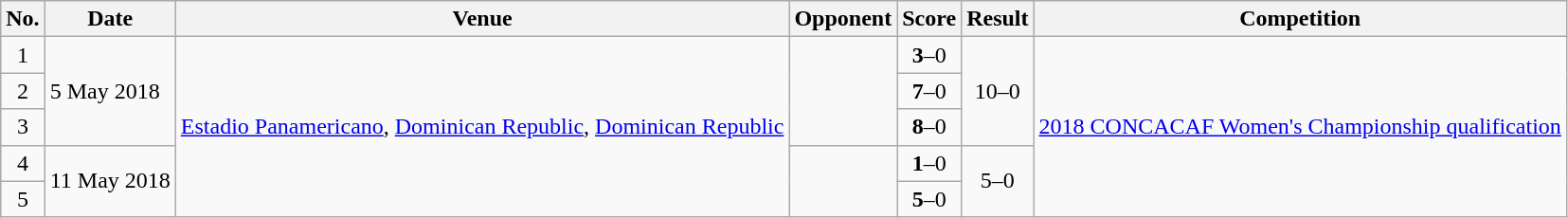<table class="wikitable">
<tr>
<th>No.</th>
<th>Date</th>
<th>Venue</th>
<th>Opponent</th>
<th>Score</th>
<th>Result</th>
<th>Competition</th>
</tr>
<tr>
<td style="text-align:center;">1</td>
<td rowspan=3>5 May 2018</td>
<td rowspan=5><a href='#'>Estadio Panamericano</a>, <a href='#'>Dominican Republic</a>, <a href='#'>Dominican Republic</a></td>
<td rowspan=3></td>
<td style="text-align:center;"><strong>3</strong>–0</td>
<td rowspan=3 style="text-align:center;">10–0</td>
<td rowspan=5><a href='#'>2018 CONCACAF Women's Championship qualification</a></td>
</tr>
<tr style="text-align:center;">
<td>2</td>
<td><strong>7</strong>–0</td>
</tr>
<tr style="text-align:center;">
<td>3</td>
<td><strong>8</strong>–0</td>
</tr>
<tr>
<td style="text-align:center;">4</td>
<td rowspan=2>11 May 2018</td>
<td rowspan=2></td>
<td style="text-align:center;"><strong>1</strong>–0</td>
<td rowspan=2 style="text-align:center;">5–0</td>
</tr>
<tr style="text-align:center;">
<td>5</td>
<td><strong>5</strong>–0</td>
</tr>
</table>
